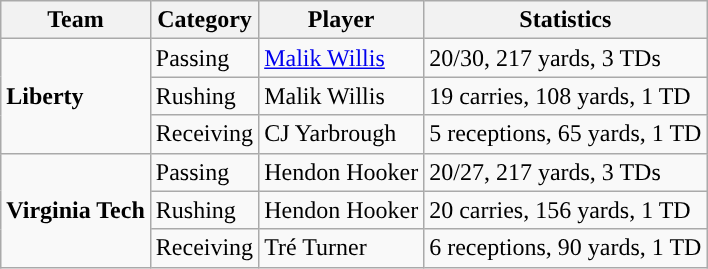<table class="wikitable" style="float: left;">
<tr>
<th>Team</th>
<th>Category</th>
<th>Player</th>
<th>Statistics</th>
</tr>
<tr>
<td rowspan=3><strong>Liberty</strong></td>
<td>Passing</td>
<td><a href='#'>Malik Willis</a></td>
<td>20/30, 217 yards, 3 TDs</td>
</tr>
<tr>
<td>Rushing</td>
<td>Malik Willis</td>
<td>19 carries, 108 yards, 1 TD</td>
</tr>
<tr>
<td>Receiving</td>
<td>CJ Yarbrough</td>
<td>5 receptions, 65 yards, 1 TD</td>
</tr>
<tr>
<td rowspan=3><strong>Virginia Tech</strong></td>
<td>Passing</td>
<td>Hendon Hooker</td>
<td>20/27, 217 yards, 3 TDs</td>
</tr>
<tr>
<td>Rushing</td>
<td>Hendon Hooker</td>
<td>20 carries, 156 yards, 1 TD</td>
</tr>
<tr>
<td>Receiving</td>
<td>Tré Turner</td>
<td>6 receptions, 90 yards, 1 TD</td>
</tr>
</table>
